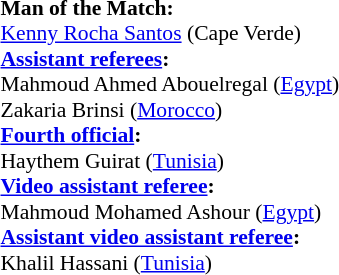<table style="width:100%; font-size:90%;">
<tr>
<td><br><strong>Man of the Match:</strong>
<br><a href='#'>Kenny Rocha Santos</a> (Cape Verde)<br><strong><a href='#'>Assistant referees</a>:</strong>
<br>Mahmoud Ahmed Abouelregal (<a href='#'>Egypt</a>)
<br>Zakaria Brinsi (<a href='#'>Morocco</a>)
<br><strong><a href='#'>Fourth official</a>:</strong>
<br>Haythem Guirat (<a href='#'>Tunisia</a>)
<br><strong><a href='#'>Video assistant referee</a>:</strong>
<br>Mahmoud Mohamed Ashour (<a href='#'>Egypt</a>)
<br><strong><a href='#'>Assistant video assistant referee</a>:</strong>
<br>Khalil Hassani (<a href='#'>Tunisia</a>)</td>
</tr>
</table>
